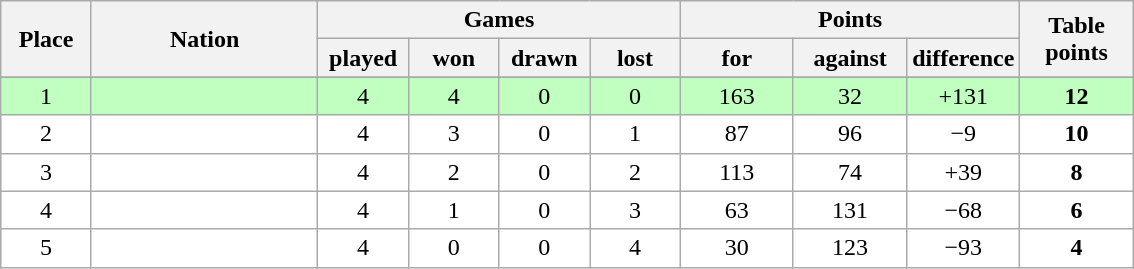<table class="wikitable">
<tr>
<th rowspan=2 width="8%">Place</th>
<th rowspan=2 width="20%">Nation</th>
<th colspan=4 width="32%">Games</th>
<th colspan=3 width="30%">Points</th>
<th rowspan=2 width="10%">Table<br>points</th>
</tr>
<tr>
<th width="8%">played</th>
<th width="8%">won</th>
<th width="8%">drawn</th>
<th width="8%">lost</th>
<th width="10%">for</th>
<th width="10%">against</th>
<th width="10%">difference</th>
</tr>
<tr>
</tr>
<tr bgcolor=#C0FFC0 align=center>
<td>1</td>
<td align=left></td>
<td>4</td>
<td>4</td>
<td>0</td>
<td>0</td>
<td>163</td>
<td>32</td>
<td>+131</td>
<td><strong>12</strong></td>
</tr>
<tr bgcolor=#ffffff align=center>
<td>2</td>
<td align=left></td>
<td>4</td>
<td>3</td>
<td>0</td>
<td>1</td>
<td>87</td>
<td>96</td>
<td>−9</td>
<td><strong>10</strong></td>
</tr>
<tr bgcolor=#ffffff align=center>
<td>3</td>
<td align=left></td>
<td>4</td>
<td>2</td>
<td>0</td>
<td>2</td>
<td>113</td>
<td>74</td>
<td>+39</td>
<td><strong>8</strong></td>
</tr>
<tr bgcolor=#ffffff align=center>
<td>4</td>
<td align=left></td>
<td>4</td>
<td>1</td>
<td>0</td>
<td>3</td>
<td>63</td>
<td>131</td>
<td>−68</td>
<td><strong>6</strong></td>
</tr>
<tr bgcolor=#ffffff align=center>
<td>5</td>
<td align=left></td>
<td>4</td>
<td>0</td>
<td>0</td>
<td>4</td>
<td>30</td>
<td>123</td>
<td>−93</td>
<td><strong>4</strong></td>
</tr>
</table>
